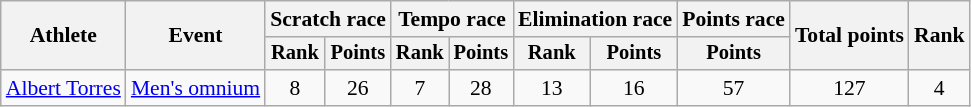<table class="wikitable" style="font-size:90%">
<tr>
<th rowspan="2">Athlete</th>
<th rowspan="2">Event</th>
<th colspan=2>Scratch race</th>
<th colspan=2>Tempo race</th>
<th colspan=2>Elimination race</th>
<th colspan=1>Points race</th>
<th rowspan=2>Total points</th>
<th rowspan=2>Rank</th>
</tr>
<tr style="font-size:95%">
<th>Rank</th>
<th>Points</th>
<th>Rank</th>
<th>Points</th>
<th>Rank</th>
<th>Points</th>
<th>Points</th>
</tr>
<tr align=center>
<td align=left><a href='#'>Albert Torres</a></td>
<td align=left><a href='#'>Men's omnium</a></td>
<td>8</td>
<td>26</td>
<td>7</td>
<td>28</td>
<td>13</td>
<td>16</td>
<td>57</td>
<td>127</td>
<td>4</td>
</tr>
</table>
